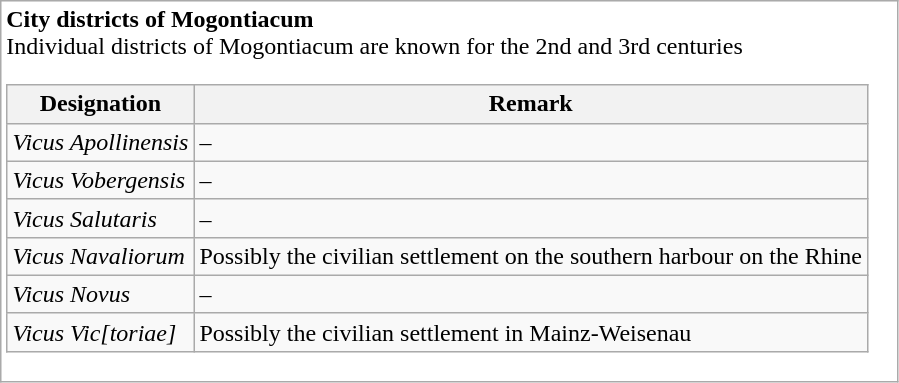<table class="wikitable float-right" cellspacing="0" cellpadding="10" border="0" style="border: 1px #cccccc solid; margin:1em;">
<tr>
<td valign="right" style="background-color: #ffffff"><strong>City districts of Mogontiacum</strong><br>Individual districts of Mogontiacum are known for the 2nd and 3rd centuries<table class="wikitable">
<tr>
<th>Designation</th>
<th>Remark</th>
</tr>
<tr>
<td><em>Vicus Apollinensis</em></td>
<td>–</td>
</tr>
<tr>
<td><em>Vicus Vobergensis</em></td>
<td>–</td>
</tr>
<tr>
<td><em>Vicus Salutaris</em></td>
<td>–</td>
</tr>
<tr>
<td><em>Vicus Navaliorum</em></td>
<td>Possibly the civilian settlement on the southern harbour on the Rhine</td>
</tr>
<tr>
<td><em>Vicus Novus</em></td>
<td>–</td>
</tr>
<tr>
<td><em>Vicus Vic[toriae]</em></td>
<td>Possibly the civilian settlement in Mainz-Weisenau</td>
</tr>
</table>
</td>
</tr>
</table>
